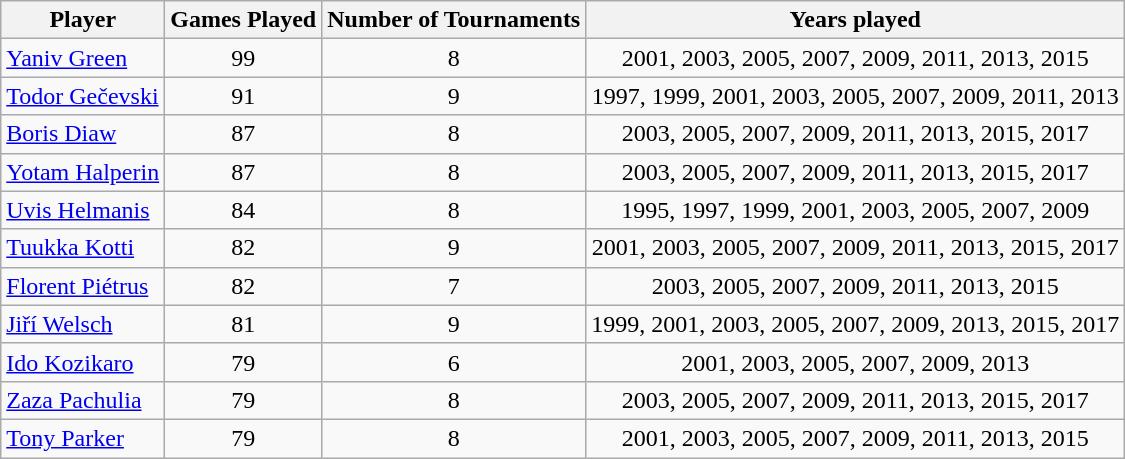<table class="sortable wikitable" style="text-align:center">
<tr>
<th scope="col">Player</th>
<th scope="col">Games Played</th>
<th scope="col">Number of Tournaments</th>
<th scope="col">Years played</th>
</tr>
<tr>
<td style="text-align:left"> <a href='#'>Yaniv Green</a></td>
<td>99</td>
<td>8</td>
<td>2001, 2003, 2005, 2007, 2009, 2011, 2013, 2015</td>
</tr>
<tr>
<td style="text-align:left"> <a href='#'>Todor Gečevski</a></td>
<td>91</td>
<td>9</td>
<td>1997, 1999, 2001, 2003, 2005, 2007, 2009, 2011, 2013</td>
</tr>
<tr>
<td style="text-align:left"> <a href='#'>Boris Diaw</a></td>
<td>87</td>
<td>8</td>
<td>2003, 2005, 2007, 2009, 2011, 2013, 2015, 2017</td>
</tr>
<tr>
<td style="text-align:left"> <a href='#'>Yotam Halperin</a></td>
<td>87</td>
<td>8</td>
<td>2003, 2005, 2007, 2009, 2011, 2013, 2015, 2017</td>
</tr>
<tr>
<td style="text-align:left"> <a href='#'>Uvis Helmanis</a></td>
<td>84</td>
<td>8</td>
<td>1995, 1997, 1999, 2001, 2003, 2005, 2007, 2009</td>
</tr>
<tr>
<td style="text-align:left"> <a href='#'>Tuukka Kotti</a></td>
<td>82</td>
<td>9</td>
<td>2001, 2003, 2005, 2007, 2009, 2011, 2013, 2015, 2017</td>
</tr>
<tr>
<td style="text-align:left"> <a href='#'>Florent Piétrus</a></td>
<td>82</td>
<td>7</td>
<td>2003, 2005, 2007, 2009, 2011, 2013, 2015</td>
</tr>
<tr>
<td style="text-align:left"> <a href='#'>Jiří Welsch</a></td>
<td>81</td>
<td>9</td>
<td>1999, 2001, 2003, 2005, 2007, 2009, 2013, 2015, 2017</td>
</tr>
<tr>
<td style="text-align:left"> <a href='#'>Ido Kozikaro</a></td>
<td>79</td>
<td>6</td>
<td>2001, 2003, 2005, 2007, 2009, 2013</td>
</tr>
<tr>
<td style="text-align:left"> <a href='#'>Zaza Pachulia</a></td>
<td>79</td>
<td>8</td>
<td>2003, 2005, 2007, 2009, 2011, 2013, 2015, 2017</td>
</tr>
<tr>
<td style="text-align:left"> <a href='#'>Tony Parker</a></td>
<td>79</td>
<td>8</td>
<td>2001, 2003, 2005, 2007, 2009, 2011, 2013, 2015</td>
</tr>
</table>
